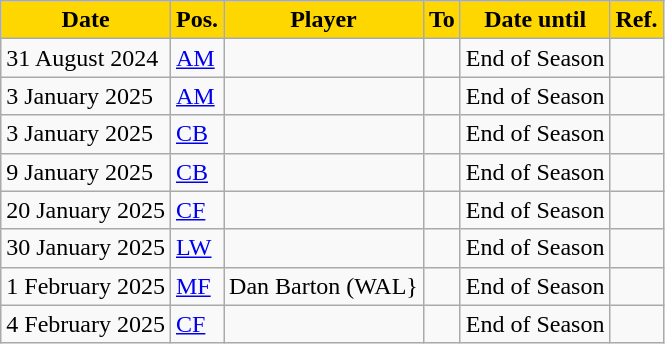<table class="wikitable plainrowheaders sortable">
<tr>
<th style="background:gold; color:black;">Date</th>
<th style="background:gold; color:black;">Pos.</th>
<th style="background:gold; color:black;">Player</th>
<th style="background:gold; color:black;">To</th>
<th style="background:gold; color:black;">Date until</th>
<th style="background:gold; color:black;">Ref.</th>
</tr>
<tr>
<td>31 August 2024</td>
<td><a href='#'>AM</a></td>
<td></td>
<td></td>
<td>End of Season</td>
<td></td>
</tr>
<tr>
<td>3 January 2025</td>
<td><a href='#'>AM</a></td>
<td></td>
<td></td>
<td>End of Season</td>
<td></td>
</tr>
<tr>
<td>3 January 2025</td>
<td><a href='#'>CB</a></td>
<td></td>
<td></td>
<td>End of Season</td>
<td></td>
</tr>
<tr>
<td>9 January 2025</td>
<td><a href='#'>CB</a></td>
<td></td>
<td></td>
<td>End of Season</td>
<td></td>
</tr>
<tr>
<td>20 January 2025</td>
<td><a href='#'>CF</a></td>
<td></td>
<td></td>
<td>End of Season</td>
<td></td>
</tr>
<tr>
<td>30 January 2025</td>
<td><a href='#'>LW</a></td>
<td></td>
<td></td>
<td>End of Season</td>
<td></td>
</tr>
<tr>
<td>1 February 2025</td>
<td><a href='#'>MF</a></td>
<td> Dan Barton (WAL}</td>
<td></td>
<td>End of Season</td>
<td></td>
</tr>
<tr>
<td>4 February 2025</td>
<td><a href='#'>CF</a></td>
<td></td>
<td></td>
<td>End of Season</td>
<td></td>
</tr>
</table>
